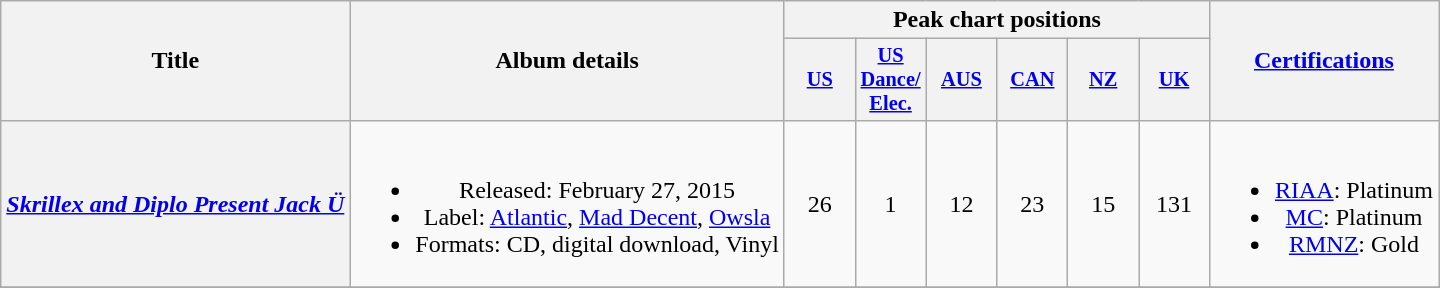<table class="wikitable plainrowheaders" style="text-align:center;">
<tr>
<th scope="col" rowspan="2">Title</th>
<th scope="col" rowspan="2">Album details</th>
<th scope="col" colspan="6">Peak chart positions</th>
<th scope="col" rowspan="2"><a href='#'>Certifications</a></th>
</tr>
<tr>
<th scope="col" style="width:3em;font-size:85%;"><a href='#'>US</a><br></th>
<th scope="col" style="width:3em;font-size:85%;"><a href='#'>US<br>Dance/<br>Elec.</a><br></th>
<th scope="col" style="width:3em;font-size:85%;"><a href='#'>AUS</a><br></th>
<th scope="col" style="width:3em;font-size:85%;"><a href='#'>CAN</a><br></th>
<th scope="col" style="width:3em;font-size:85%;"><a href='#'>NZ</a><br></th>
<th scope="col" style="width:3em;font-size:85%;"><a href='#'>UK</a><br></th>
</tr>
<tr>
<th scope="row"><em><a href='#'>Skrillex and Diplo Present Jack Ü</a></em></th>
<td><br><ul><li>Released: February 27, 2015</li><li>Label: <a href='#'>Atlantic</a>, <a href='#'>Mad Decent</a>, <a href='#'>Owsla</a></li><li>Formats: CD, digital download, Vinyl</li></ul></td>
<td>26</td>
<td>1</td>
<td>12</td>
<td>23</td>
<td>15</td>
<td>131</td>
<td><br><ul><li><a href='#'>RIAA</a>: Platinum</li><li><a href='#'>MC</a>: Platinum</li><li><a href='#'>RMNZ</a>: Gold</li></ul></td>
</tr>
<tr>
</tr>
</table>
